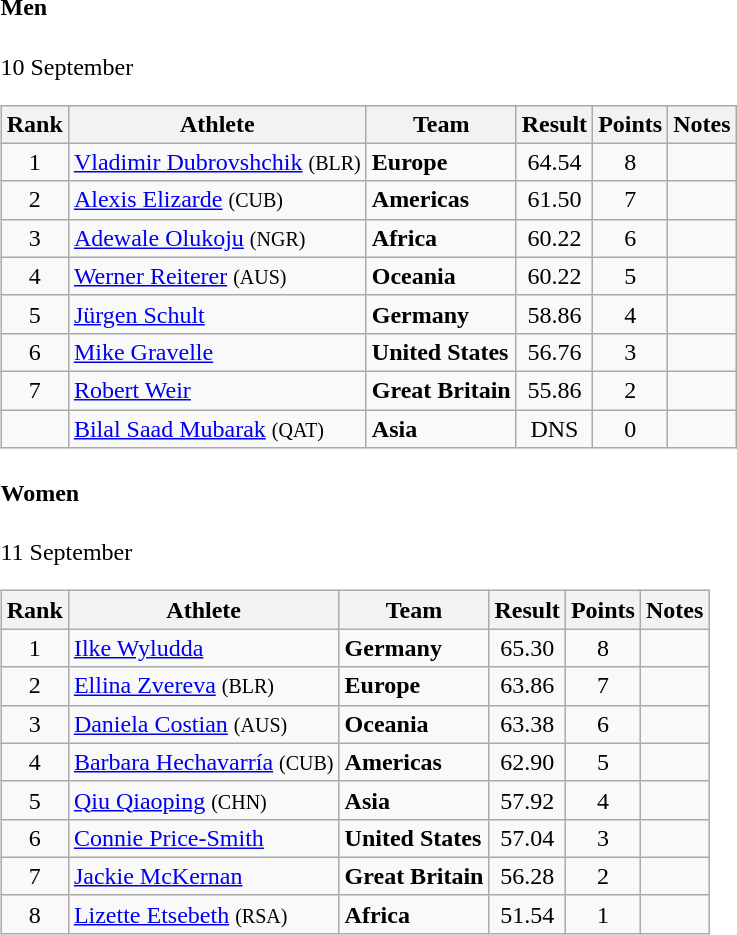<table>
<tr>
<td valign="top"><br><h4>Men</h4>10 September<table class="wikitable" style="text-align:center">
<tr>
<th>Rank</th>
<th>Athlete</th>
<th>Team</th>
<th>Result</th>
<th>Points</th>
<th>Notes</th>
</tr>
<tr>
<td>1</td>
<td align="left"><a href='#'>Vladimir Dubrovshchik</a> <small>(BLR)</small></td>
<td align=left><strong>Europe</strong></td>
<td>64.54</td>
<td>8</td>
<td></td>
</tr>
<tr>
<td>2</td>
<td align="left"><a href='#'>Alexis Elizarde</a> <small>(CUB)</small></td>
<td align=left><strong>Americas</strong></td>
<td>61.50</td>
<td>7</td>
<td></td>
</tr>
<tr>
<td>3</td>
<td align="left"><a href='#'>Adewale Olukoju</a> <small>(NGR)</small></td>
<td align=left><strong>Africa</strong></td>
<td>60.22</td>
<td>6</td>
<td></td>
</tr>
<tr>
<td>4</td>
<td align="left"><a href='#'>Werner Reiterer</a> <small>(AUS)</small></td>
<td align=left><strong>Oceania</strong></td>
<td>60.22</td>
<td>5</td>
<td></td>
</tr>
<tr>
<td>5</td>
<td align="left"><a href='#'>Jürgen Schult</a></td>
<td align=left><strong>Germany</strong></td>
<td>58.86</td>
<td>4</td>
<td></td>
</tr>
<tr>
<td>6</td>
<td align="left"><a href='#'>Mike Gravelle</a></td>
<td align=left><strong>United States</strong></td>
<td>56.76</td>
<td>3</td>
<td></td>
</tr>
<tr>
<td>7</td>
<td align="left"><a href='#'>Robert Weir</a></td>
<td align=left><strong>Great Britain</strong></td>
<td>55.86</td>
<td>2</td>
<td></td>
</tr>
<tr>
<td></td>
<td align="left"><a href='#'>Bilal Saad Mubarak</a> <small>(QAT)</small></td>
<td align=left><strong>Asia</strong></td>
<td>DNS </td>
<td>0</td>
<td></td>
</tr>
</table>
<h4>Women</h4>11 September<table class="wikitable" style="text-align:center">
<tr>
<th>Rank</th>
<th>Athlete</th>
<th>Team</th>
<th>Result</th>
<th>Points</th>
<th>Notes</th>
</tr>
<tr>
<td>1</td>
<td align="left"><a href='#'>Ilke Wyludda</a></td>
<td align=left><strong>Germany</strong></td>
<td>65.30</td>
<td>8</td>
<td></td>
</tr>
<tr>
<td>2</td>
<td align="left"><a href='#'>Ellina Zvereva</a> <small>(BLR)</small></td>
<td align=left><strong>Europe</strong></td>
<td>63.86</td>
<td>7</td>
<td></td>
</tr>
<tr>
<td>3</td>
<td align="left"><a href='#'>Daniela Costian</a> <small>(AUS)</small></td>
<td align=left><strong>Oceania</strong></td>
<td>63.38</td>
<td>6</td>
<td></td>
</tr>
<tr>
<td>4</td>
<td align="left"><a href='#'>Barbara Hechavarría</a> <small>(CUB)</small></td>
<td align=left><strong>Americas</strong></td>
<td>62.90</td>
<td>5</td>
<td></td>
</tr>
<tr>
<td>5</td>
<td align="left"><a href='#'>Qiu Qiaoping</a> <small>(CHN)</small></td>
<td align=left><strong>Asia</strong></td>
<td>57.92</td>
<td>4</td>
<td></td>
</tr>
<tr>
<td>6</td>
<td align="left"><a href='#'>Connie Price-Smith</a></td>
<td align=left><strong>United States</strong></td>
<td>57.04</td>
<td>3</td>
<td></td>
</tr>
<tr>
<td>7</td>
<td align="left"><a href='#'>Jackie McKernan</a></td>
<td align=left><strong>Great Britain</strong></td>
<td>56.28</td>
<td>2</td>
<td></td>
</tr>
<tr>
<td>8</td>
<td align="left"><a href='#'>Lizette Etsebeth</a> <small>(RSA)</small></td>
<td align=left><strong>Africa</strong></td>
<td>51.54</td>
<td>1</td>
<td></td>
</tr>
</table>
</td>
</tr>
</table>
